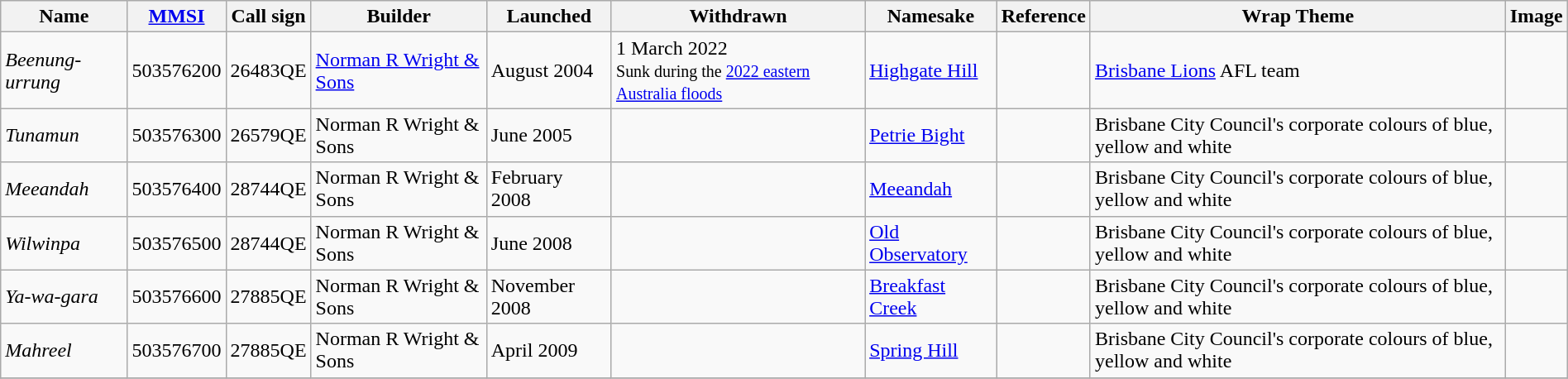<table class="wikitable sortable" style="width: 100%">
<tr>
<th>Name</th>
<th><a href='#'>MMSI</a></th>
<th>Call sign</th>
<th>Builder</th>
<th>Launched</th>
<th>Withdrawn</th>
<th>Namesake</th>
<th>Reference</th>
<th>Wrap Theme</th>
<th>Image</th>
</tr>
<tr>
<td><em>Beenung-urrung</em></td>
<td>503576200</td>
<td>26483QE</td>
<td><a href='#'>Norman R Wright & Sons</a></td>
<td>August 2004</td>
<td>1 March 2022<br><small>Sunk during the <a href='#'>2022 eastern Australia floods</a></small></td>
<td><a href='#'>Highgate Hill</a></td>
<td></td>
<td><a href='#'>Brisbane Lions</a> AFL team</td>
<td></td>
</tr>
<tr>
<td><em>Tunamun</em></td>
<td>503576300</td>
<td>26579QE</td>
<td>Norman R Wright & Sons</td>
<td>June 2005</td>
<td></td>
<td><a href='#'>Petrie Bight</a></td>
<td></td>
<td>Brisbane City Council's corporate colours of blue, yellow and white</td>
<td></td>
</tr>
<tr>
<td><em>Meeandah</em></td>
<td>503576400</td>
<td>28744QE</td>
<td>Norman R Wright & Sons</td>
<td>February 2008</td>
<td></td>
<td><a href='#'>Meeandah</a></td>
<td></td>
<td>Brisbane City Council's corporate colours of blue, yellow and white</td>
<td></td>
</tr>
<tr>
<td><em>Wilwinpa</em></td>
<td>503576500</td>
<td>28744QE</td>
<td>Norman R Wright & Sons</td>
<td>June 2008</td>
<td></td>
<td><a href='#'>Old Observatory</a></td>
<td></td>
<td>Brisbane City Council's corporate colours of blue, yellow and white</td>
<td></td>
</tr>
<tr>
<td><em>Ya-wa-gara</em></td>
<td>503576600</td>
<td>27885QE</td>
<td>Norman R Wright & Sons</td>
<td>November 2008</td>
<td></td>
<td><a href='#'>Breakfast Creek</a></td>
<td></td>
<td>Brisbane City Council's corporate colours of blue, yellow and white</td>
<td></td>
</tr>
<tr>
<td><em>Mahreel</em></td>
<td>503576700</td>
<td>27885QE</td>
<td>Norman R Wright & Sons</td>
<td>April 2009</td>
<td></td>
<td><a href='#'>Spring Hill</a></td>
<td></td>
<td>Brisbane City Council's corporate colours of blue, yellow and white</td>
<td></td>
</tr>
<tr>
</tr>
</table>
